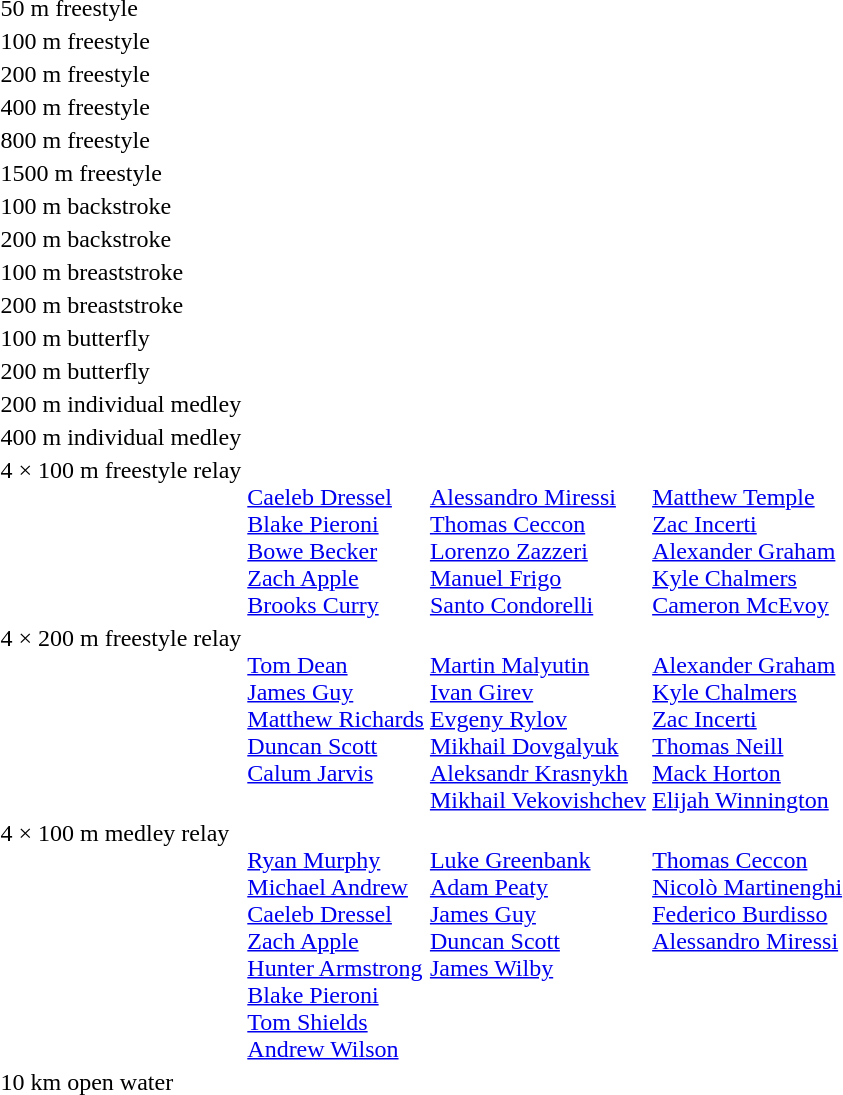<table>
<tr>
<td>50 m freestyle<br></td>
<td></td>
<td></td>
<td></td>
</tr>
<tr>
<td>100 m freestyle<br></td>
<td></td>
<td></td>
<td></td>
</tr>
<tr>
<td>200 m freestyle<br></td>
<td></td>
<td></td>
<td></td>
</tr>
<tr>
<td>400 m freestyle<br></td>
<td></td>
<td></td>
<td></td>
</tr>
<tr>
<td>800 m freestyle<br></td>
<td></td>
<td></td>
<td></td>
</tr>
<tr>
<td>1500 m freestyle<br></td>
<td></td>
<td></td>
<td></td>
</tr>
<tr>
<td>100 m backstroke<br></td>
<td></td>
<td></td>
<td></td>
</tr>
<tr>
<td>200 m backstroke<br></td>
<td></td>
<td></td>
<td></td>
</tr>
<tr>
<td>100 m breaststroke<br></td>
<td></td>
<td></td>
<td></td>
</tr>
<tr>
<td>200 m breaststroke<br></td>
<td></td>
<td></td>
<td></td>
</tr>
<tr>
<td>100 m butterfly<br></td>
<td></td>
<td></td>
<td></td>
</tr>
<tr>
<td>200 m butterfly<br></td>
<td></td>
<td></td>
<td></td>
</tr>
<tr>
<td>200 m individual medley<br></td>
<td></td>
<td></td>
<td></td>
</tr>
<tr>
<td>400 m individual medley<br></td>
<td></td>
<td></td>
<td></td>
</tr>
<tr valign="top">
<td>4 × 100 m freestyle relay<br></td>
<td valign=top><br><a href='#'>Caeleb Dressel</a><br><a href='#'>Blake Pieroni</a><br><a href='#'>Bowe Becker</a><br><a href='#'>Zach Apple</a><br><a href='#'>Brooks Curry</a></td>
<td valign=top><br><a href='#'>Alessandro Miressi</a><br><a href='#'>Thomas Ceccon</a><br><a href='#'>Lorenzo Zazzeri</a><br><a href='#'>Manuel Frigo</a><br><a href='#'>Santo Condorelli</a></td>
<td valign=top><br><a href='#'>Matthew Temple</a><br><a href='#'>Zac Incerti</a><br><a href='#'>Alexander Graham</a><br><a href='#'>Kyle Chalmers</a><br><a href='#'>Cameron McEvoy</a></td>
</tr>
<tr valign="top">
<td>4 × 200 m freestyle relay<br></td>
<td valign=top><br><a href='#'>Tom Dean</a><br><a href='#'>James Guy</a><br><a href='#'>Matthew Richards</a><br><a href='#'>Duncan Scott</a><br><a href='#'>Calum Jarvis</a></td>
<td valign=top><br><a href='#'>Martin Malyutin</a><br><a href='#'>Ivan Girev</a><br><a href='#'>Evgeny Rylov</a><br><a href='#'>Mikhail Dovgalyuk</a><br><a href='#'>Aleksandr Krasnykh</a><br><a href='#'>Mikhail Vekovishchev</a></td>
<td valign=top><br><a href='#'>Alexander Graham</a><br><a href='#'>Kyle Chalmers</a><br><a href='#'>Zac Incerti</a><br><a href='#'>Thomas Neill</a><br><a href='#'>Mack Horton</a><br><a href='#'>Elijah Winnington</a></td>
</tr>
<tr valign="top">
<td>4 × 100 m medley relay<br></td>
<td valign=top><br><a href='#'>Ryan Murphy</a><br><a href='#'>Michael Andrew</a><br><a href='#'>Caeleb Dressel</a><br><a href='#'>Zach Apple</a><br><a href='#'>Hunter Armstrong</a><br><a href='#'>Blake Pieroni</a><br><a href='#'>Tom Shields</a><br><a href='#'>Andrew Wilson</a></td>
<td valign=top><br><a href='#'>Luke Greenbank</a><br><a href='#'>Adam Peaty</a><br><a href='#'>James Guy</a><br><a href='#'>Duncan Scott</a><br><a href='#'>James Wilby</a></td>
<td valign=top><br><a href='#'>Thomas Ceccon</a><br><a href='#'>Nicolò Martinenghi</a><br><a href='#'>Federico Burdisso</a><br><a href='#'>Alessandro Miressi</a></td>
</tr>
<tr>
<td>10 km open water<br></td>
<td></td>
<td></td>
<td></td>
</tr>
<tr>
</tr>
</table>
